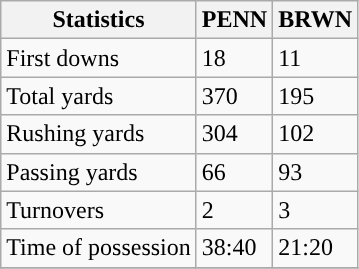<table class="wikitable">
<tr>
<th>Statistics</th>
<th>PENN</th>
<th>BRWN</th>
</tr>
<tr>
<td>First downs</td>
<td>18</td>
<td>11</td>
</tr>
<tr>
<td>Total yards</td>
<td>370</td>
<td>195</td>
</tr>
<tr>
<td>Rushing yards</td>
<td>304</td>
<td>102</td>
</tr>
<tr>
<td>Passing yards</td>
<td>66</td>
<td>93</td>
</tr>
<tr>
<td>Turnovers</td>
<td>2</td>
<td>3</td>
</tr>
<tr>
<td>Time of possession</td>
<td>38:40</td>
<td>21:20</td>
</tr>
<tr>
</tr>
</table>
